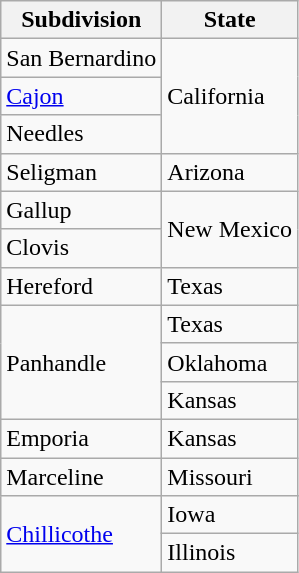<table class="wikitable">
<tr>
<th>Subdivision</th>
<th>State</th>
</tr>
<tr>
<td>San Bernardino</td>
<td rowspan="4">California</td>
</tr>
<tr>
<td><a href='#'>Cajon</a></td>
</tr>
<tr>
<td>Needles</td>
</tr>
<tr>
<td rowspan="2">Seligman</td>
</tr>
<tr>
<td rowspan="2">Arizona</td>
</tr>
<tr>
<td rowspan="2">Gallup</td>
</tr>
<tr>
<td rowspan="2">New Mexico</td>
</tr>
<tr>
<td>Clovis</td>
</tr>
<tr>
<td>Hereford</td>
<td>Texas</td>
</tr>
<tr>
<td rowspan="3">Panhandle</td>
<td>Texas</td>
</tr>
<tr>
<td>Oklahoma</td>
</tr>
<tr>
<td>Kansas</td>
</tr>
<tr>
<td>Emporia</td>
<td>Kansas</td>
</tr>
<tr>
<td rowspan="2">Marceline</td>
<td>Missouri</td>
</tr>
<tr>
<td rowspan="2">Iowa</td>
</tr>
<tr>
<td rowspan="2"><a href='#'>Chillicothe</a></td>
</tr>
<tr>
<td>Illinois</td>
</tr>
</table>
